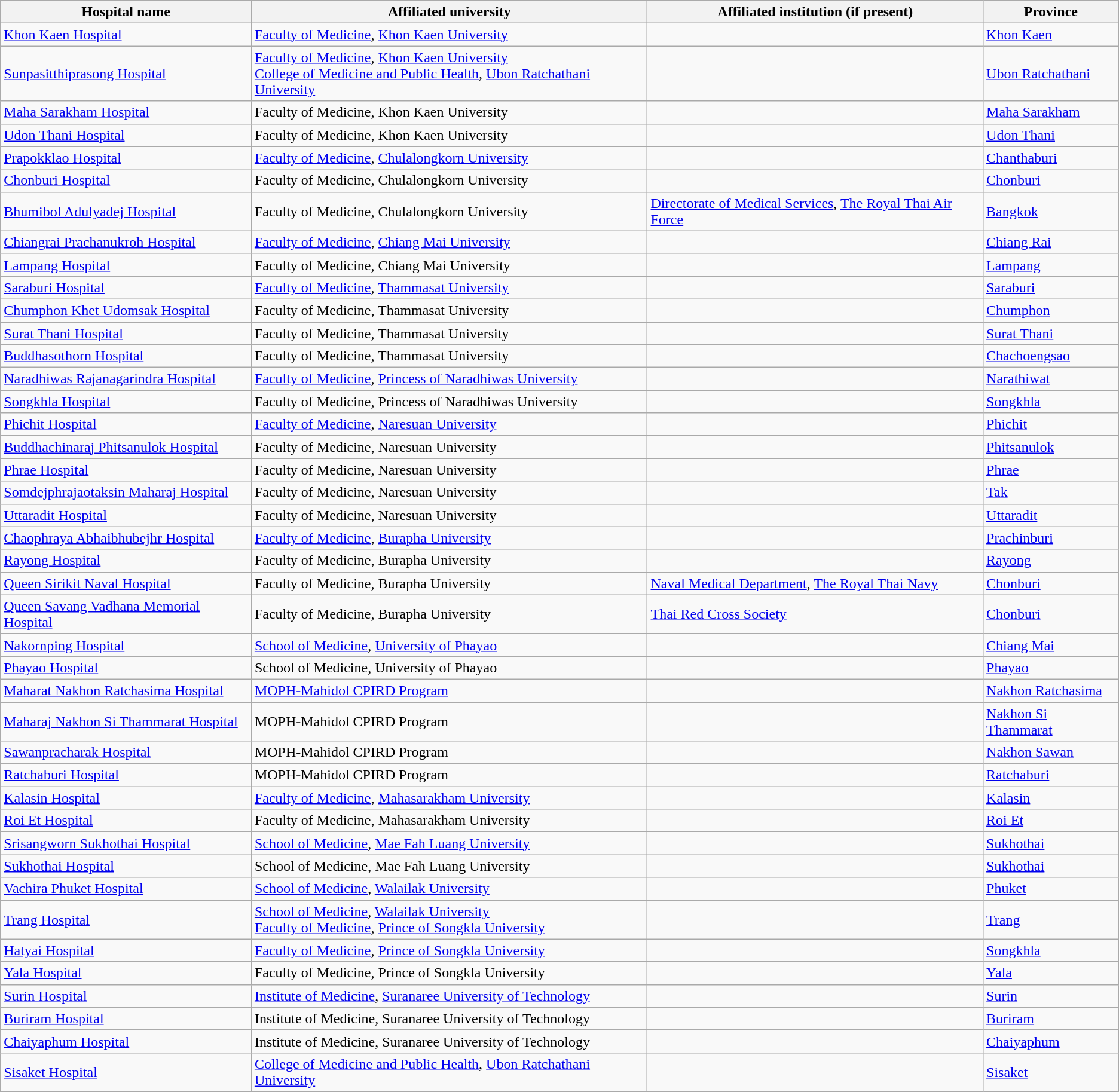<table class="wikitable sortable">
<tr>
<th>Hospital name</th>
<th>Affiliated university</th>
<th>Affiliated institution (if present)</th>
<th>Province</th>
</tr>
<tr>
<td><a href='#'>Khon Kaen Hospital</a></td>
<td><a href='#'>Faculty of Medicine</a>, <a href='#'>Khon Kaen University</a></td>
<td></td>
<td><a href='#'>Khon Kaen</a></td>
</tr>
<tr>
<td><a href='#'>Sunpasitthiprasong Hospital</a></td>
<td><a href='#'>Faculty of Medicine</a>, <a href='#'>Khon Kaen University</a><br><a href='#'>College of Medicine and Public Health</a>, <a href='#'>Ubon Ratchathani University</a></td>
<td></td>
<td><a href='#'>Ubon Ratchathani</a></td>
</tr>
<tr>
<td><a href='#'>Maha Sarakham Hospital</a></td>
<td>Faculty of Medicine, Khon Kaen University</td>
<td></td>
<td><a href='#'>Maha Sarakham</a></td>
</tr>
<tr>
<td><a href='#'>Udon Thani Hospital</a></td>
<td>Faculty of Medicine, Khon Kaen University</td>
<td></td>
<td><a href='#'>Udon Thani</a></td>
</tr>
<tr>
<td><a href='#'>Prapokklao Hospital</a></td>
<td><a href='#'>Faculty of Medicine</a>, <a href='#'>Chulalongkorn University</a></td>
<td></td>
<td><a href='#'>Chanthaburi</a></td>
</tr>
<tr>
<td><a href='#'>Chonburi Hospital</a></td>
<td>Faculty of Medicine, Chulalongkorn University</td>
<td></td>
<td><a href='#'>Chonburi</a></td>
</tr>
<tr>
<td><a href='#'>Bhumibol Adulyadej Hospital</a></td>
<td>Faculty of Medicine, Chulalongkorn University</td>
<td><a href='#'>Directorate of Medical Services</a>, <a href='#'>The Royal Thai Air Force</a></td>
<td><a href='#'>Bangkok</a></td>
</tr>
<tr>
<td><a href='#'>Chiangrai Prachanukroh Hospital</a></td>
<td><a href='#'>Faculty of Medicine</a>, <a href='#'>Chiang Mai University</a></td>
<td></td>
<td><a href='#'>Chiang Rai</a></td>
</tr>
<tr>
<td><a href='#'>Lampang Hospital</a></td>
<td>Faculty of Medicine, Chiang Mai University</td>
<td></td>
<td><a href='#'>Lampang</a></td>
</tr>
<tr>
<td><a href='#'>Saraburi Hospital</a></td>
<td><a href='#'>Faculty of Medicine</a>, <a href='#'>Thammasat University</a></td>
<td></td>
<td><a href='#'>Saraburi</a></td>
</tr>
<tr>
<td><a href='#'>Chumphon Khet Udomsak Hospital</a></td>
<td>Faculty of Medicine, Thammasat University</td>
<td></td>
<td><a href='#'>Chumphon</a></td>
</tr>
<tr>
<td><a href='#'>Surat Thani Hospital</a></td>
<td>Faculty of Medicine, Thammasat University</td>
<td></td>
<td><a href='#'>Surat Thani</a></td>
</tr>
<tr>
<td><a href='#'>Buddhasothorn Hospital</a></td>
<td>Faculty of Medicine, Thammasat University</td>
<td></td>
<td><a href='#'>Chachoengsao</a></td>
</tr>
<tr>
<td><a href='#'>Naradhiwas Rajanagarindra Hospital</a></td>
<td><a href='#'>Faculty of Medicine</a>, <a href='#'>Princess of Naradhiwas University</a></td>
<td></td>
<td><a href='#'>Narathiwat</a></td>
</tr>
<tr>
<td><a href='#'>Songkhla Hospital</a></td>
<td>Faculty of Medicine, Princess of Naradhiwas University</td>
<td></td>
<td><a href='#'>Songkhla</a></td>
</tr>
<tr>
<td><a href='#'>Phichit Hospital</a></td>
<td><a href='#'>Faculty of Medicine</a>, <a href='#'>Naresuan University</a></td>
<td></td>
<td><a href='#'>Phichit</a></td>
</tr>
<tr>
<td><a href='#'>Buddhachinaraj Phitsanulok Hospital</a></td>
<td>Faculty of Medicine, Naresuan University</td>
<td></td>
<td><a href='#'>Phitsanulok</a></td>
</tr>
<tr>
<td><a href='#'>Phrae Hospital</a></td>
<td>Faculty of Medicine, Naresuan University</td>
<td></td>
<td><a href='#'>Phrae</a></td>
</tr>
<tr>
<td><a href='#'>Somdejphrajaotaksin Maharaj Hospital</a></td>
<td>Faculty of Medicine, Naresuan University</td>
<td></td>
<td><a href='#'>Tak</a></td>
</tr>
<tr>
<td><a href='#'>Uttaradit Hospital</a></td>
<td>Faculty of Medicine, Naresuan University</td>
<td></td>
<td><a href='#'>Uttaradit</a></td>
</tr>
<tr>
<td><a href='#'>Chaophraya Abhaibhubejhr Hospital</a></td>
<td><a href='#'>Faculty of Medicine</a>, <a href='#'>Burapha University</a></td>
<td></td>
<td><a href='#'>Prachinburi</a></td>
</tr>
<tr>
<td><a href='#'>Rayong Hospital</a></td>
<td>Faculty of Medicine, Burapha University</td>
<td></td>
<td><a href='#'>Rayong</a></td>
</tr>
<tr>
<td><a href='#'>Queen Sirikit Naval Hospital</a></td>
<td>Faculty of Medicine, Burapha University</td>
<td><a href='#'>Naval Medical Department</a>, <a href='#'>The Royal Thai Navy</a></td>
<td><a href='#'>Chonburi</a></td>
</tr>
<tr>
<td><a href='#'>Queen Savang Vadhana Memorial Hospital</a></td>
<td>Faculty of Medicine, Burapha University</td>
<td><a href='#'>Thai Red Cross Society</a></td>
<td><a href='#'>Chonburi</a></td>
</tr>
<tr>
<td><a href='#'>Nakornping Hospital</a></td>
<td><a href='#'>School of Medicine</a>, <a href='#'>University of Phayao</a></td>
<td></td>
<td><a href='#'>Chiang Mai</a></td>
</tr>
<tr>
<td><a href='#'>Phayao Hospital</a></td>
<td>School of Medicine, University of Phayao</td>
<td></td>
<td><a href='#'>Phayao</a></td>
</tr>
<tr>
<td><a href='#'>Maharat Nakhon Ratchasima Hospital</a></td>
<td><a href='#'>MOPH-Mahidol CPIRD Program</a></td>
<td></td>
<td><a href='#'>Nakhon Ratchasima</a></td>
</tr>
<tr>
<td><a href='#'>Maharaj Nakhon Si Thammarat Hospital</a></td>
<td>MOPH-Mahidol CPIRD Program</td>
<td></td>
<td><a href='#'>Nakhon Si Thammarat</a></td>
</tr>
<tr>
<td><a href='#'>Sawanpracharak Hospital</a></td>
<td>MOPH-Mahidol CPIRD Program</td>
<td></td>
<td><a href='#'>Nakhon Sawan</a></td>
</tr>
<tr>
<td><a href='#'>Ratchaburi Hospital</a></td>
<td>MOPH-Mahidol CPIRD Program</td>
<td></td>
<td><a href='#'>Ratchaburi</a></td>
</tr>
<tr>
<td><a href='#'>Kalasin Hospital</a></td>
<td><a href='#'>Faculty of Medicine</a>, <a href='#'>Mahasarakham University</a></td>
<td></td>
<td><a href='#'>Kalasin</a></td>
</tr>
<tr>
<td><a href='#'>Roi Et Hospital</a></td>
<td>Faculty of Medicine, Mahasarakham University</td>
<td></td>
<td><a href='#'>Roi Et</a></td>
</tr>
<tr>
<td><a href='#'>Srisangworn Sukhothai Hospital</a></td>
<td><a href='#'>School of Medicine</a>, <a href='#'>Mae Fah Luang University</a></td>
<td></td>
<td><a href='#'>Sukhothai</a></td>
</tr>
<tr>
<td><a href='#'>Sukhothai Hospital</a></td>
<td>School of Medicine, Mae Fah Luang University</td>
<td></td>
<td><a href='#'>Sukhothai</a></td>
</tr>
<tr>
<td><a href='#'>Vachira Phuket Hospital</a></td>
<td><a href='#'>School of Medicine</a>, <a href='#'>Walailak University</a></td>
<td></td>
<td><a href='#'>Phuket</a></td>
</tr>
<tr>
<td><a href='#'>Trang Hospital</a></td>
<td><a href='#'>School of Medicine</a>, <a href='#'>Walailak University</a><br><a href='#'>Faculty of Medicine</a>, <a href='#'>Prince of Songkla University</a></td>
<td></td>
<td><a href='#'>Trang</a></td>
</tr>
<tr>
<td><a href='#'>Hatyai Hospital</a></td>
<td><a href='#'>Faculty of Medicine</a>, <a href='#'>Prince of Songkla University</a></td>
<td></td>
<td><a href='#'>Songkhla</a></td>
</tr>
<tr>
<td><a href='#'>Yala Hospital</a></td>
<td>Faculty of Medicine, Prince of Songkla University</td>
<td></td>
<td><a href='#'>Yala</a></td>
</tr>
<tr>
<td><a href='#'>Surin Hospital</a></td>
<td><a href='#'>Institute of Medicine</a>, <a href='#'>Suranaree University of Technology</a></td>
<td></td>
<td><a href='#'>Surin</a></td>
</tr>
<tr>
<td><a href='#'>Buriram Hospital</a></td>
<td>Institute of Medicine, Suranaree University of Technology</td>
<td></td>
<td><a href='#'>Buriram</a></td>
</tr>
<tr>
<td><a href='#'>Chaiyaphum Hospital</a></td>
<td>Institute of Medicine, Suranaree University of Technology</td>
<td></td>
<td><a href='#'>Chaiyaphum</a></td>
</tr>
<tr>
<td><a href='#'>Sisaket Hospital</a></td>
<td><a href='#'>College of Medicine and Public Health</a>, <a href='#'>Ubon Ratchathani University</a></td>
<td></td>
<td><a href='#'>Sisaket</a></td>
</tr>
</table>
